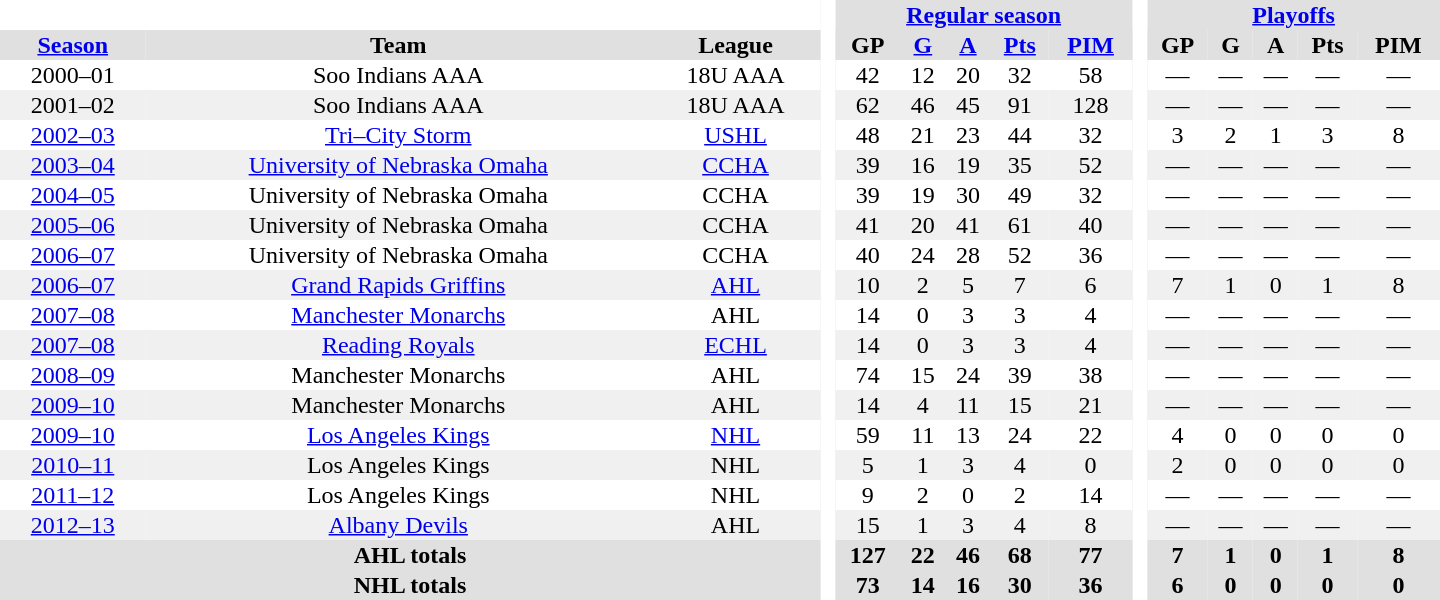<table border="0" cellpadding="1" cellspacing="0" style="text-align:center; width:60em;">
<tr style="background:#e0e0e0;">
<th colspan="3" bgcolor="#ffffff"> </th>
<th rowspan="99" bgcolor="#ffffff"> </th>
<th colspan="5"><a href='#'>Regular season</a></th>
<th rowspan="99" bgcolor="#ffffff"> </th>
<th colspan="5"><a href='#'>Playoffs</a></th>
</tr>
<tr style="background:#e0e0e0;">
<th><a href='#'>Season</a></th>
<th>Team</th>
<th>League</th>
<th>GP</th>
<th><a href='#'>G</a></th>
<th><a href='#'>A</a></th>
<th><a href='#'>Pts</a></th>
<th><a href='#'>PIM</a></th>
<th>GP</th>
<th>G</th>
<th>A</th>
<th>Pts</th>
<th>PIM</th>
</tr>
<tr>
<td>2000–01</td>
<td>Soo Indians AAA</td>
<td>18U AAA</td>
<td>42</td>
<td>12</td>
<td>20</td>
<td>32</td>
<td>58</td>
<td>—</td>
<td>—</td>
<td>—</td>
<td>—</td>
<td>—</td>
</tr>
<tr style="background:#f0f0f0;">
<td>2001–02</td>
<td>Soo Indians AAA</td>
<td>18U AAA</td>
<td>62</td>
<td>46</td>
<td>45</td>
<td>91</td>
<td>128</td>
<td>—</td>
<td>—</td>
<td>—</td>
<td>—</td>
<td>—</td>
</tr>
<tr>
<td><a href='#'>2002–03</a></td>
<td><a href='#'>Tri–City Storm</a></td>
<td><a href='#'>USHL</a></td>
<td>48</td>
<td>21</td>
<td>23</td>
<td>44</td>
<td>32</td>
<td>3</td>
<td>2</td>
<td>1</td>
<td>3</td>
<td>8</td>
</tr>
<tr style="background:#f0f0f0;">
<td><a href='#'>2003–04</a></td>
<td><a href='#'>University of Nebraska Omaha</a></td>
<td><a href='#'>CCHA</a></td>
<td>39</td>
<td>16</td>
<td>19</td>
<td>35</td>
<td>52</td>
<td>—</td>
<td>—</td>
<td>—</td>
<td>—</td>
<td>—</td>
</tr>
<tr>
<td><a href='#'>2004–05</a></td>
<td>University of Nebraska Omaha</td>
<td>CCHA</td>
<td>39</td>
<td>19</td>
<td>30</td>
<td>49</td>
<td>32</td>
<td>—</td>
<td>—</td>
<td>—</td>
<td>—</td>
<td>—</td>
</tr>
<tr style="background:#f0f0f0;">
<td><a href='#'>2005–06</a></td>
<td>University of Nebraska Omaha</td>
<td>CCHA</td>
<td>41</td>
<td>20</td>
<td>41</td>
<td>61</td>
<td>40</td>
<td>—</td>
<td>—</td>
<td>—</td>
<td>—</td>
<td>—</td>
</tr>
<tr>
<td><a href='#'>2006–07</a></td>
<td>University of Nebraska Omaha</td>
<td>CCHA</td>
<td>40</td>
<td>24</td>
<td>28</td>
<td>52</td>
<td>36</td>
<td>—</td>
<td>—</td>
<td>—</td>
<td>—</td>
<td>—</td>
</tr>
<tr style="background:#f0f0f0;">
<td><a href='#'>2006–07</a></td>
<td><a href='#'>Grand Rapids Griffins</a></td>
<td><a href='#'>AHL</a></td>
<td>10</td>
<td>2</td>
<td>5</td>
<td>7</td>
<td>6</td>
<td>7</td>
<td>1</td>
<td>0</td>
<td>1</td>
<td>8</td>
</tr>
<tr>
<td><a href='#'>2007–08</a></td>
<td><a href='#'>Manchester Monarchs</a></td>
<td>AHL</td>
<td>14</td>
<td>0</td>
<td>3</td>
<td>3</td>
<td>4</td>
<td>—</td>
<td>—</td>
<td>—</td>
<td>—</td>
<td>—</td>
</tr>
<tr style="background:#f0f0f0;">
<td><a href='#'>2007–08</a></td>
<td><a href='#'>Reading Royals</a></td>
<td><a href='#'>ECHL</a></td>
<td>14</td>
<td>0</td>
<td>3</td>
<td>3</td>
<td>4</td>
<td>—</td>
<td>—</td>
<td>—</td>
<td>—</td>
<td>—</td>
</tr>
<tr>
<td><a href='#'>2008–09</a></td>
<td>Manchester Monarchs</td>
<td>AHL</td>
<td>74</td>
<td>15</td>
<td>24</td>
<td>39</td>
<td>38</td>
<td>—</td>
<td>—</td>
<td>—</td>
<td>—</td>
<td>—</td>
</tr>
<tr style="background:#f0f0f0;">
<td><a href='#'>2009–10</a></td>
<td>Manchester Monarchs</td>
<td>AHL</td>
<td>14</td>
<td>4</td>
<td>11</td>
<td>15</td>
<td>21</td>
<td>—</td>
<td>—</td>
<td>—</td>
<td>—</td>
<td>—</td>
</tr>
<tr>
<td><a href='#'>2009–10</a></td>
<td><a href='#'>Los Angeles Kings</a></td>
<td><a href='#'>NHL</a></td>
<td>59</td>
<td>11</td>
<td>13</td>
<td>24</td>
<td>22</td>
<td>4</td>
<td>0</td>
<td>0</td>
<td>0</td>
<td>0</td>
</tr>
<tr style="background:#f0f0f0;">
<td><a href='#'>2010–11</a></td>
<td>Los Angeles Kings</td>
<td>NHL</td>
<td>5</td>
<td>1</td>
<td>3</td>
<td>4</td>
<td>0</td>
<td>2</td>
<td>0</td>
<td>0</td>
<td>0</td>
<td>0</td>
</tr>
<tr>
<td><a href='#'>2011–12</a></td>
<td>Los Angeles Kings</td>
<td>NHL</td>
<td>9</td>
<td>2</td>
<td>0</td>
<td>2</td>
<td>14</td>
<td>—</td>
<td>—</td>
<td>—</td>
<td>—</td>
<td>—</td>
</tr>
<tr style="background:#f0f0f0;">
<td><a href='#'>2012–13</a></td>
<td><a href='#'>Albany Devils</a></td>
<td>AHL</td>
<td>15</td>
<td>1</td>
<td>3</td>
<td>4</td>
<td>8</td>
<td>—</td>
<td>—</td>
<td>—</td>
<td>—</td>
<td>—</td>
</tr>
<tr bgcolor="#e0e0e0">
<th colspan="3">AHL totals</th>
<th>127</th>
<th>22</th>
<th>46</th>
<th>68</th>
<th>77</th>
<th>7</th>
<th>1</th>
<th>0</th>
<th>1</th>
<th>8</th>
</tr>
<tr bgcolor="#e0e0e0">
<th colspan="3">NHL totals</th>
<th>73</th>
<th>14</th>
<th>16</th>
<th>30</th>
<th>36</th>
<th>6</th>
<th>0</th>
<th>0</th>
<th>0</th>
<th>0</th>
</tr>
</table>
